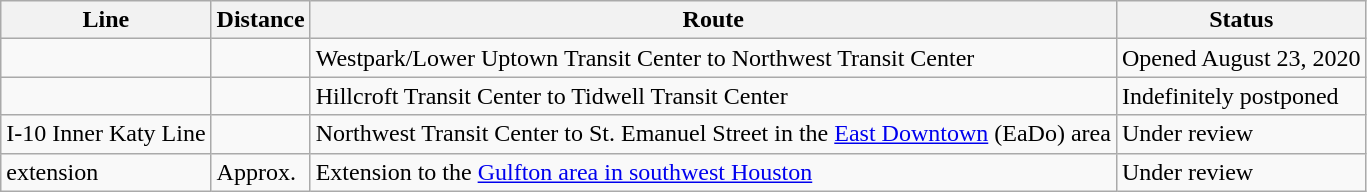<table class="wikitable">
<tr>
<th>Line</th>
<th>Distance</th>
<th>Route</th>
<th>Status</th>
</tr>
<tr>
<td></td>
<td style="text-align:center;"></td>
<td>Westpark/Lower Uptown Transit Center to Northwest Transit Center</td>
<td>Opened August 23, 2020</td>
</tr>
<tr>
<td></td>
<td style="text-align:center;"></td>
<td>Hillcroft Transit Center to Tidwell Transit Center</td>
<td>Indefinitely postponed</td>
</tr>
<tr>
<td>I-10 Inner Katy Line</td>
<td></td>
<td>Northwest Transit Center to St. Emanuel Street in the <a href='#'>East Downtown</a> (EaDo) area</td>
<td>Under review</td>
</tr>
<tr>
<td> extension</td>
<td>Approx. </td>
<td>Extension to the <a href='#'>Gulfton area in southwest Houston</a></td>
<td>Under review</td>
</tr>
</table>
